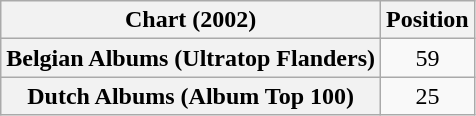<table class="wikitable sortable plainrowheaders" style="text-align:center;">
<tr>
<th scope="col">Chart (2002)</th>
<th scope="col">Position</th>
</tr>
<tr>
<th scope="row">Belgian Albums (Ultratop Flanders)</th>
<td>59</td>
</tr>
<tr>
<th scope="row">Dutch Albums (Album Top 100)</th>
<td>25</td>
</tr>
</table>
